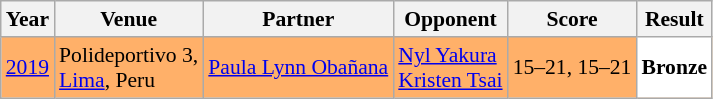<table class="sortable wikitable" style="font-size: 90%;">
<tr>
<th>Year</th>
<th>Venue</th>
<th>Partner</th>
<th>Opponent</th>
<th>Score</th>
<th>Result</th>
</tr>
<tr style="background:#FFB069">
<td align="center"><a href='#'>2019</a></td>
<td align="left">Polideportivo 3,<br><a href='#'>Lima</a>, Peru</td>
<td align="left"> <a href='#'>Paula Lynn Obañana</a></td>
<td align="left"> <a href='#'>Nyl Yakura</a><br> <a href='#'>Kristen Tsai</a></td>
<td align="left">15–21, 15–21</td>
<td style="text-align:left; background:white"> <strong>Bronze</strong></td>
</tr>
</table>
